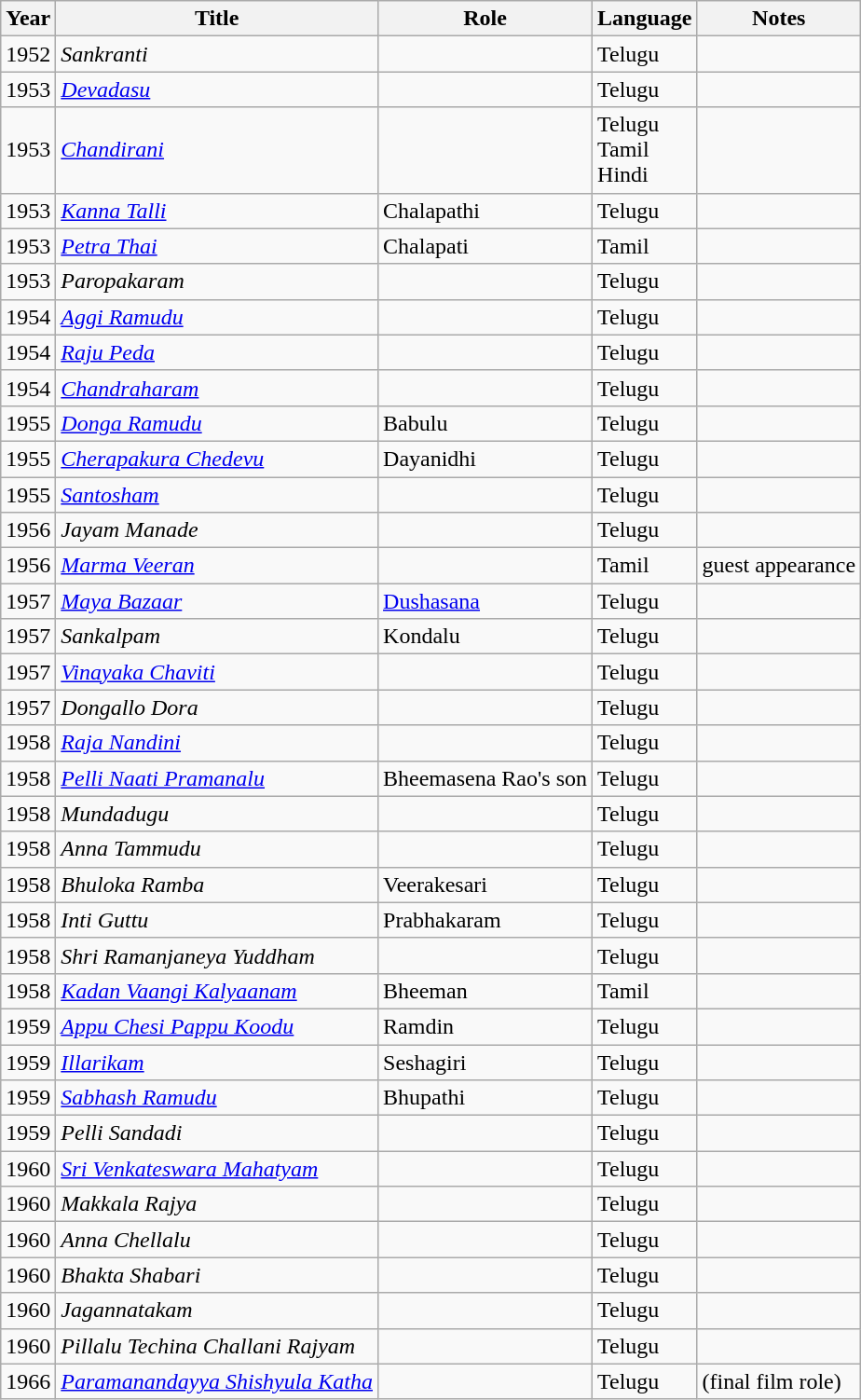<table class="wikitable">
<tr>
<th>Year</th>
<th>Title</th>
<th>Role</th>
<th>Language</th>
<th>Notes</th>
</tr>
<tr>
<td>1952</td>
<td><em>Sankranti</em></td>
<td></td>
<td>Telugu</td>
<td></td>
</tr>
<tr>
<td>1953</td>
<td><em><a href='#'>Devadasu</a></em></td>
<td></td>
<td>Telugu</td>
<td></td>
</tr>
<tr>
<td>1953</td>
<td><em><a href='#'>Chandirani</a></em></td>
<td></td>
<td>Telugu<br>Tamil<br>Hindi</td>
</tr>
<tr>
<td>1953</td>
<td><em><a href='#'>Kanna Talli</a></em></td>
<td>Chalapathi</td>
<td>Telugu</td>
<td></td>
</tr>
<tr>
<td>1953</td>
<td><em><a href='#'>Petra Thai</a></em></td>
<td>Chalapati</td>
<td>Tamil</td>
<td></td>
</tr>
<tr>
<td>1953</td>
<td><em>Paropakaram</em></td>
<td></td>
<td>Telugu</td>
</tr>
<tr>
<td>1954</td>
<td><em><a href='#'>Aggi Ramudu</a></em></td>
<td></td>
<td>Telugu</td>
<td></td>
</tr>
<tr>
<td>1954</td>
<td><em><a href='#'>Raju Peda</a></em></td>
<td></td>
<td>Telugu</td>
<td></td>
</tr>
<tr>
<td>1954</td>
<td><em><a href='#'>Chandraharam</a></em></td>
<td></td>
<td>Telugu</td>
<td></td>
</tr>
<tr>
<td>1955</td>
<td><em><a href='#'>Donga Ramudu</a></em></td>
<td>Babulu</td>
<td>Telugu</td>
<td></td>
</tr>
<tr>
<td>1955</td>
<td><em><a href='#'>Cherapakura Chedevu</a></em></td>
<td>Dayanidhi</td>
<td>Telugu</td>
<td></td>
</tr>
<tr>
<td>1955</td>
<td><em><a href='#'>Santosham</a></em></td>
<td></td>
<td>Telugu</td>
<td></td>
</tr>
<tr>
<td>1956</td>
<td><em>Jayam Manade</em></td>
<td></td>
<td>Telugu</td>
<td></td>
</tr>
<tr>
<td>1956</td>
<td><em><a href='#'>Marma Veeran</a></em></td>
<td></td>
<td>Tamil</td>
<td>guest appearance</td>
</tr>
<tr>
<td>1957</td>
<td><em><a href='#'>Maya Bazaar</a></em></td>
<td><a href='#'>Dushasana</a></td>
<td>Telugu</td>
<td></td>
</tr>
<tr>
<td>1957</td>
<td><em>Sankalpam</em></td>
<td>Kondalu</td>
<td>Telugu</td>
<td></td>
</tr>
<tr>
<td>1957</td>
<td><em><a href='#'>Vinayaka Chaviti</a></em></td>
<td></td>
<td>Telugu</td>
<td></td>
</tr>
<tr>
<td>1957</td>
<td><em>Dongallo Dora</em></td>
<td></td>
<td>Telugu</td>
<td></td>
</tr>
<tr>
<td>1958</td>
<td><em><a href='#'>Raja Nandini</a></em></td>
<td></td>
<td>Telugu</td>
<td></td>
</tr>
<tr>
<td>1958</td>
<td><em><a href='#'>Pelli Naati Pramanalu</a></em></td>
<td>Bheemasena Rao's son</td>
<td>Telugu</td>
<td></td>
</tr>
<tr>
<td>1958</td>
<td><em>Mundadugu</em></td>
<td></td>
<td>Telugu</td>
<td></td>
</tr>
<tr>
<td>1958</td>
<td><em>Anna Tammudu</em></td>
<td></td>
<td>Telugu</td>
<td></td>
</tr>
<tr>
<td>1958</td>
<td><em>Bhuloka Ramba</em></td>
<td>Veerakesari</td>
<td>Telugu</td>
<td></td>
</tr>
<tr>
<td>1958</td>
<td><em>Inti Guttu</em></td>
<td>Prabhakaram</td>
<td>Telugu</td>
<td></td>
</tr>
<tr>
<td>1958</td>
<td><em>Shri Ramanjaneya Yuddham</em></td>
<td></td>
<td>Telugu</td>
<td></td>
</tr>
<tr>
<td>1958</td>
<td><em><a href='#'>Kadan Vaangi Kalyaanam</a></em></td>
<td>Bheeman</td>
<td>Tamil</td>
<td></td>
</tr>
<tr>
<td>1959</td>
<td><em><a href='#'>Appu Chesi Pappu Koodu</a></em></td>
<td>Ramdin</td>
<td>Telugu</td>
<td></td>
</tr>
<tr>
<td>1959</td>
<td><em><a href='#'>Illarikam</a></em></td>
<td>Seshagiri</td>
<td>Telugu</td>
<td></td>
</tr>
<tr>
<td>1959</td>
<td><em><a href='#'>Sabhash Ramudu</a></em></td>
<td>Bhupathi</td>
<td>Telugu</td>
<td></td>
</tr>
<tr>
<td>1959</td>
<td><em>Pelli Sandadi</em></td>
<td></td>
<td>Telugu</td>
<td></td>
</tr>
<tr>
<td>1960</td>
<td><em><a href='#'>Sri Venkateswara Mahatyam</a></em></td>
<td></td>
<td>Telugu</td>
<td></td>
</tr>
<tr>
<td>1960</td>
<td><em>Makkala Rajya</em></td>
<td></td>
<td>Telugu</td>
</tr>
<tr>
<td>1960</td>
<td><em>Anna Chellalu</em></td>
<td></td>
<td>Telugu</td>
<td></td>
</tr>
<tr>
<td>1960</td>
<td><em>Bhakta Shabari</em></td>
<td></td>
<td>Telugu</td>
<td></td>
</tr>
<tr>
<td>1960</td>
<td><em>Jagannatakam</em></td>
<td></td>
<td>Telugu</td>
<td></td>
</tr>
<tr>
<td>1960</td>
<td><em>Pillalu Techina Challani Rajyam</em></td>
<td></td>
<td>Telugu</td>
<td></td>
</tr>
<tr>
<td>1966</td>
<td><em><a href='#'>Paramanandayya Shishyula Katha</a></em></td>
<td></td>
<td>Telugu</td>
<td>(final film role)</td>
</tr>
</table>
